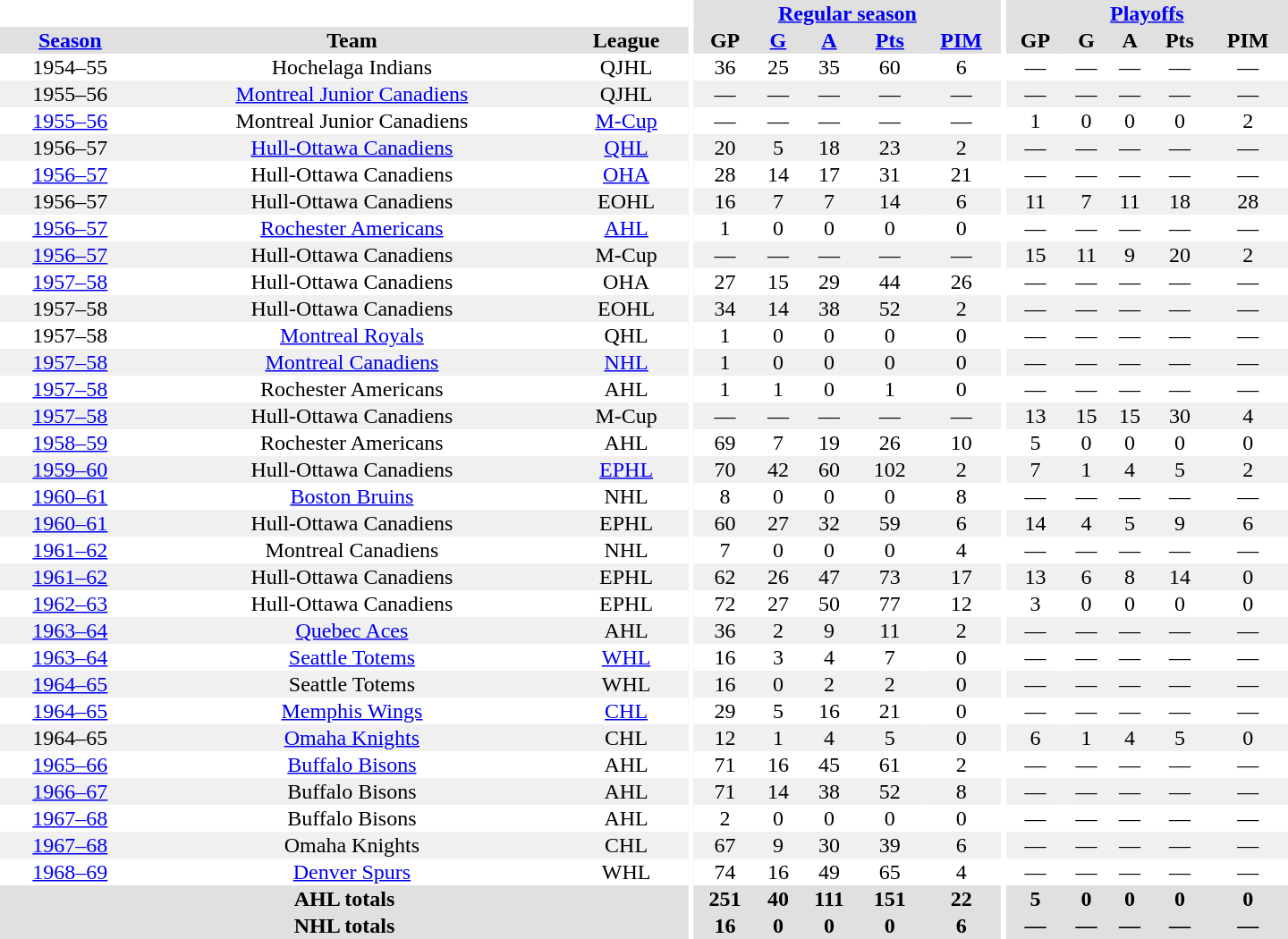<table border="0" cellpadding="1" cellspacing="0" style="text-align:center; width:60em">
<tr bgcolor="#e0e0e0">
<th colspan="3" bgcolor="#ffffff"></th>
<th rowspan="100" bgcolor="#ffffff"></th>
<th colspan="5"><a href='#'>Regular season</a></th>
<th rowspan="100" bgcolor="#ffffff"></th>
<th colspan="5"><a href='#'>Playoffs</a></th>
</tr>
<tr bgcolor="#e0e0e0">
<th><a href='#'>Season</a></th>
<th>Team</th>
<th>League</th>
<th>GP</th>
<th><a href='#'>G</a></th>
<th><a href='#'>A</a></th>
<th><a href='#'>Pts</a></th>
<th><a href='#'>PIM</a></th>
<th>GP</th>
<th>G</th>
<th>A</th>
<th>Pts</th>
<th>PIM</th>
</tr>
<tr>
<td>1954–55</td>
<td>Hochelaga Indians</td>
<td>QJHL</td>
<td>36</td>
<td>25</td>
<td>35</td>
<td>60</td>
<td>6</td>
<td>—</td>
<td>—</td>
<td>—</td>
<td>—</td>
<td>—</td>
</tr>
<tr bgcolor="#f0f0f0">
<td>1955–56</td>
<td><a href='#'>Montreal Junior Canadiens</a></td>
<td>QJHL</td>
<td>—</td>
<td>—</td>
<td>—</td>
<td>—</td>
<td>—</td>
<td>—</td>
<td>—</td>
<td>—</td>
<td>—</td>
<td>—</td>
</tr>
<tr>
<td><a href='#'>1955–56</a></td>
<td>Montreal Junior Canadiens</td>
<td><a href='#'>M-Cup</a></td>
<td>—</td>
<td>—</td>
<td>—</td>
<td>—</td>
<td>—</td>
<td>1</td>
<td>0</td>
<td>0</td>
<td>0</td>
<td>2</td>
</tr>
<tr bgcolor="#f0f0f0">
<td>1956–57</td>
<td><a href='#'>Hull-Ottawa Canadiens</a></td>
<td><a href='#'>QHL</a></td>
<td>20</td>
<td>5</td>
<td>18</td>
<td>23</td>
<td>2</td>
<td>—</td>
<td>—</td>
<td>—</td>
<td>—</td>
<td>—</td>
</tr>
<tr>
<td><a href='#'>1956–57</a></td>
<td>Hull-Ottawa Canadiens</td>
<td><a href='#'>OHA</a></td>
<td>28</td>
<td>14</td>
<td>17</td>
<td>31</td>
<td>21</td>
<td>—</td>
<td>—</td>
<td>—</td>
<td>—</td>
<td>—</td>
</tr>
<tr bgcolor="#f0f0f0">
<td>1956–57</td>
<td>Hull-Ottawa Canadiens</td>
<td>EOHL</td>
<td>16</td>
<td>7</td>
<td>7</td>
<td>14</td>
<td>6</td>
<td>11</td>
<td>7</td>
<td>11</td>
<td>18</td>
<td>28</td>
</tr>
<tr>
<td><a href='#'>1956–57</a></td>
<td><a href='#'>Rochester Americans</a></td>
<td><a href='#'>AHL</a></td>
<td>1</td>
<td>0</td>
<td>0</td>
<td>0</td>
<td>0</td>
<td>—</td>
<td>—</td>
<td>—</td>
<td>—</td>
<td>—</td>
</tr>
<tr bgcolor="#f0f0f0">
<td><a href='#'>1956–57</a></td>
<td>Hull-Ottawa Canadiens</td>
<td>M-Cup</td>
<td>—</td>
<td>—</td>
<td>—</td>
<td>—</td>
<td>—</td>
<td>15</td>
<td>11</td>
<td>9</td>
<td>20</td>
<td>2</td>
</tr>
<tr>
<td><a href='#'>1957–58</a></td>
<td>Hull-Ottawa Canadiens</td>
<td>OHA</td>
<td>27</td>
<td>15</td>
<td>29</td>
<td>44</td>
<td>26</td>
<td>—</td>
<td>—</td>
<td>—</td>
<td>—</td>
<td>—</td>
</tr>
<tr bgcolor="#f0f0f0">
<td>1957–58</td>
<td>Hull-Ottawa Canadiens</td>
<td>EOHL</td>
<td>34</td>
<td>14</td>
<td>38</td>
<td>52</td>
<td>2</td>
<td>—</td>
<td>—</td>
<td>—</td>
<td>—</td>
<td>—</td>
</tr>
<tr>
<td>1957–58</td>
<td><a href='#'>Montreal Royals</a></td>
<td>QHL</td>
<td>1</td>
<td>0</td>
<td>0</td>
<td>0</td>
<td>0</td>
<td>—</td>
<td>—</td>
<td>—</td>
<td>—</td>
<td>—</td>
</tr>
<tr bgcolor="#f0f0f0">
<td><a href='#'>1957–58</a></td>
<td><a href='#'>Montreal Canadiens</a></td>
<td><a href='#'>NHL</a></td>
<td>1</td>
<td>0</td>
<td>0</td>
<td>0</td>
<td>0</td>
<td>—</td>
<td>—</td>
<td>—</td>
<td>—</td>
<td>—</td>
</tr>
<tr>
<td><a href='#'>1957–58</a></td>
<td>Rochester Americans</td>
<td>AHL</td>
<td>1</td>
<td>1</td>
<td>0</td>
<td>1</td>
<td>0</td>
<td>—</td>
<td>—</td>
<td>—</td>
<td>—</td>
<td>—</td>
</tr>
<tr bgcolor="#f0f0f0">
<td><a href='#'>1957–58</a></td>
<td>Hull-Ottawa Canadiens</td>
<td>M-Cup</td>
<td>—</td>
<td>—</td>
<td>—</td>
<td>—</td>
<td>—</td>
<td>13</td>
<td>15</td>
<td>15</td>
<td>30</td>
<td>4</td>
</tr>
<tr>
<td><a href='#'>1958–59</a></td>
<td>Rochester Americans</td>
<td>AHL</td>
<td>69</td>
<td>7</td>
<td>19</td>
<td>26</td>
<td>10</td>
<td>5</td>
<td>0</td>
<td>0</td>
<td>0</td>
<td>0</td>
</tr>
<tr bgcolor="#f0f0f0">
<td><a href='#'>1959–60</a></td>
<td>Hull-Ottawa Canadiens</td>
<td><a href='#'>EPHL</a></td>
<td>70</td>
<td>42</td>
<td>60</td>
<td>102</td>
<td>2</td>
<td>7</td>
<td>1</td>
<td>4</td>
<td>5</td>
<td>2</td>
</tr>
<tr>
<td><a href='#'>1960–61</a></td>
<td><a href='#'>Boston Bruins</a></td>
<td>NHL</td>
<td>8</td>
<td>0</td>
<td>0</td>
<td>0</td>
<td>8</td>
<td>—</td>
<td>—</td>
<td>—</td>
<td>—</td>
<td>—</td>
</tr>
<tr bgcolor="#f0f0f0">
<td><a href='#'>1960–61</a></td>
<td>Hull-Ottawa Canadiens</td>
<td>EPHL</td>
<td>60</td>
<td>27</td>
<td>32</td>
<td>59</td>
<td>6</td>
<td>14</td>
<td>4</td>
<td>5</td>
<td>9</td>
<td>6</td>
</tr>
<tr>
<td><a href='#'>1961–62</a></td>
<td>Montreal Canadiens</td>
<td>NHL</td>
<td>7</td>
<td>0</td>
<td>0</td>
<td>0</td>
<td>4</td>
<td>—</td>
<td>—</td>
<td>—</td>
<td>—</td>
<td>—</td>
</tr>
<tr bgcolor="#f0f0f0">
<td><a href='#'>1961–62</a></td>
<td>Hull-Ottawa Canadiens</td>
<td>EPHL</td>
<td>62</td>
<td>26</td>
<td>47</td>
<td>73</td>
<td>17</td>
<td>13</td>
<td>6</td>
<td>8</td>
<td>14</td>
<td>0</td>
</tr>
<tr>
<td><a href='#'>1962–63</a></td>
<td>Hull-Ottawa Canadiens</td>
<td>EPHL</td>
<td>72</td>
<td>27</td>
<td>50</td>
<td>77</td>
<td>12</td>
<td>3</td>
<td>0</td>
<td>0</td>
<td>0</td>
<td>0</td>
</tr>
<tr bgcolor="#f0f0f0">
<td><a href='#'>1963–64</a></td>
<td><a href='#'>Quebec Aces</a></td>
<td>AHL</td>
<td>36</td>
<td>2</td>
<td>9</td>
<td>11</td>
<td>2</td>
<td>—</td>
<td>—</td>
<td>—</td>
<td>—</td>
<td>—</td>
</tr>
<tr>
<td><a href='#'>1963–64</a></td>
<td><a href='#'>Seattle Totems</a></td>
<td><a href='#'>WHL</a></td>
<td>16</td>
<td>3</td>
<td>4</td>
<td>7</td>
<td>0</td>
<td>—</td>
<td>—</td>
<td>—</td>
<td>—</td>
<td>—</td>
</tr>
<tr bgcolor="#f0f0f0">
<td><a href='#'>1964–65</a></td>
<td>Seattle Totems</td>
<td>WHL</td>
<td>16</td>
<td>0</td>
<td>2</td>
<td>2</td>
<td>0</td>
<td>—</td>
<td>—</td>
<td>—</td>
<td>—</td>
<td>—</td>
</tr>
<tr>
<td><a href='#'>1964–65</a></td>
<td><a href='#'>Memphis Wings</a></td>
<td><a href='#'>CHL</a></td>
<td>29</td>
<td>5</td>
<td>16</td>
<td>21</td>
<td>0</td>
<td>—</td>
<td>—</td>
<td>—</td>
<td>—</td>
<td>—</td>
</tr>
<tr bgcolor="#f0f0f0">
<td>1964–65</td>
<td><a href='#'>Omaha Knights</a></td>
<td>CHL</td>
<td>12</td>
<td>1</td>
<td>4</td>
<td>5</td>
<td>0</td>
<td>6</td>
<td>1</td>
<td>4</td>
<td>5</td>
<td>0</td>
</tr>
<tr>
<td><a href='#'>1965–66</a></td>
<td><a href='#'>Buffalo Bisons</a></td>
<td>AHL</td>
<td>71</td>
<td>16</td>
<td>45</td>
<td>61</td>
<td>2</td>
<td>—</td>
<td>—</td>
<td>—</td>
<td>—</td>
<td>—</td>
</tr>
<tr bgcolor="#f0f0f0">
<td><a href='#'>1966–67</a></td>
<td>Buffalo Bisons</td>
<td>AHL</td>
<td>71</td>
<td>14</td>
<td>38</td>
<td>52</td>
<td>8</td>
<td>—</td>
<td>—</td>
<td>—</td>
<td>—</td>
<td>—</td>
</tr>
<tr>
<td><a href='#'>1967–68</a></td>
<td>Buffalo Bisons</td>
<td>AHL</td>
<td>2</td>
<td>0</td>
<td>0</td>
<td>0</td>
<td>0</td>
<td>—</td>
<td>—</td>
<td>—</td>
<td>—</td>
<td>—</td>
</tr>
<tr bgcolor="#f0f0f0">
<td><a href='#'>1967–68</a></td>
<td>Omaha Knights</td>
<td>CHL</td>
<td>67</td>
<td>9</td>
<td>30</td>
<td>39</td>
<td>6</td>
<td>—</td>
<td>—</td>
<td>—</td>
<td>—</td>
<td>—</td>
</tr>
<tr>
<td><a href='#'>1968–69</a></td>
<td><a href='#'>Denver Spurs</a></td>
<td>WHL</td>
<td>74</td>
<td>16</td>
<td>49</td>
<td>65</td>
<td>4</td>
<td>—</td>
<td>—</td>
<td>—</td>
<td>—</td>
<td>—</td>
</tr>
<tr bgcolor="#e0e0e0">
<th colspan="3">AHL totals</th>
<th>251</th>
<th>40</th>
<th>111</th>
<th>151</th>
<th>22</th>
<th>5</th>
<th>0</th>
<th>0</th>
<th>0</th>
<th>0</th>
</tr>
<tr bgcolor="#e0e0e0">
<th colspan="3">NHL totals</th>
<th>16</th>
<th>0</th>
<th>0</th>
<th>0</th>
<th>6</th>
<th>—</th>
<th>—</th>
<th>—</th>
<th>—</th>
<th>—</th>
</tr>
</table>
